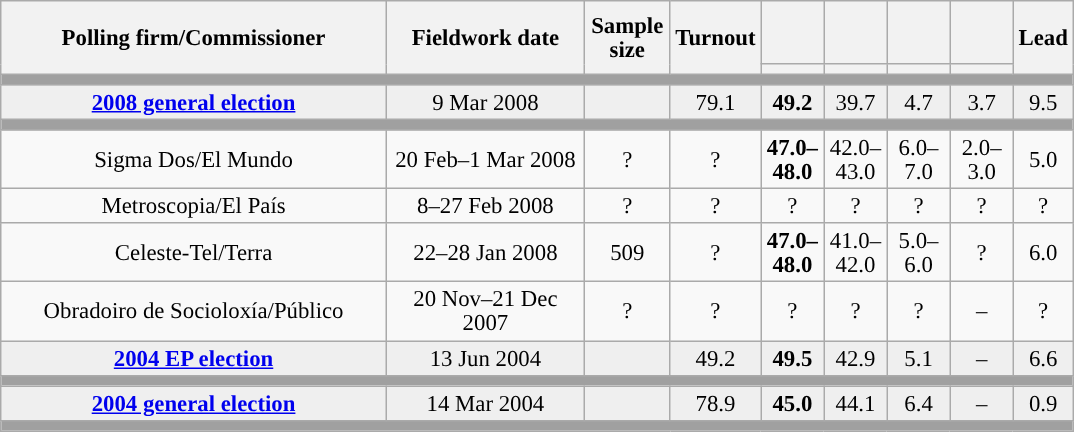<table class="wikitable collapsible collapsed" style="text-align:center; font-size:95%; line-height:16px;">
<tr style="height:42px;">
<th style="width:250px;" rowspan="2">Polling firm/Commissioner</th>
<th style="width:125px;" rowspan="2">Fieldwork date</th>
<th style="width:50px;" rowspan="2">Sample size</th>
<th style="width:45px;" rowspan="2">Turnout</th>
<th style="width:35px;"></th>
<th style="width:35px;"></th>
<th style="width:35px;"></th>
<th style="width:35px;"></th>
<th style="width:30px;" rowspan="2">Lead</th>
</tr>
<tr>
<th style="color:inherit;background:"></th>
<th style="color:inherit;background:"></th>
<th style="color:inherit;background:"></th>
<th style="color:inherit;background:"></th>
</tr>
<tr>
<td colspan="9" style="background:#A0A0A0"></td>
</tr>
<tr style="background:#EFEFEF;">
<td><strong><a href='#'>2008 general election</a></strong></td>
<td>9 Mar 2008</td>
<td></td>
<td>79.1</td>
<td><strong>49.2</strong><br></td>
<td>39.7<br></td>
<td>4.7<br></td>
<td>3.7<br></td>
<td style="background:">9.5</td>
</tr>
<tr>
<td colspan="9" style="background:#A0A0A0"></td>
</tr>
<tr>
<td>Sigma Dos/El Mundo</td>
<td>20 Feb–1 Mar 2008</td>
<td>?</td>
<td>?</td>
<td><strong>47.0–<br>48.0</strong><br></td>
<td>42.0–<br>43.0<br></td>
<td>6.0–<br>7.0<br></td>
<td>2.0–<br>3.0<br></td>
<td style="background:">5.0</td>
</tr>
<tr>
<td>Metroscopia/El País</td>
<td>8–27 Feb 2008</td>
<td>?</td>
<td>?</td>
<td>?<br></td>
<td>?<br></td>
<td>?<br></td>
<td>?<br></td>
<td style="background:">?</td>
</tr>
<tr>
<td>Celeste-Tel/Terra</td>
<td>22–28 Jan 2008</td>
<td>509</td>
<td>?</td>
<td><strong>47.0–<br>48.0</strong><br></td>
<td>41.0–<br>42.0<br></td>
<td>5.0–<br>6.0<br></td>
<td>?<br></td>
<td style="background:">6.0</td>
</tr>
<tr>
<td>Obradoiro de Socioloxía/Público</td>
<td>20 Nov–21 Dec 2007</td>
<td>?</td>
<td>?</td>
<td>?<br></td>
<td>?<br></td>
<td>?<br></td>
<td>–</td>
<td style="background:">?</td>
</tr>
<tr style="background:#EFEFEF;">
<td><strong><a href='#'>2004 EP election</a></strong></td>
<td>13 Jun 2004</td>
<td></td>
<td>49.2</td>
<td><strong>49.5</strong><br></td>
<td>42.9<br></td>
<td>5.1<br></td>
<td>–</td>
<td style="background:">6.6</td>
</tr>
<tr>
<td colspan="9" style="background:#A0A0A0"></td>
</tr>
<tr style="background:#EFEFEF;">
<td><strong><a href='#'>2004 general election</a></strong></td>
<td>14 Mar 2004</td>
<td></td>
<td>78.9</td>
<td><strong>45.0</strong><br></td>
<td>44.1<br></td>
<td>6.4<br></td>
<td>–</td>
<td style="background:">0.9</td>
</tr>
<tr>
<td colspan="9" style="background:#A0A0A0"></td>
</tr>
</table>
